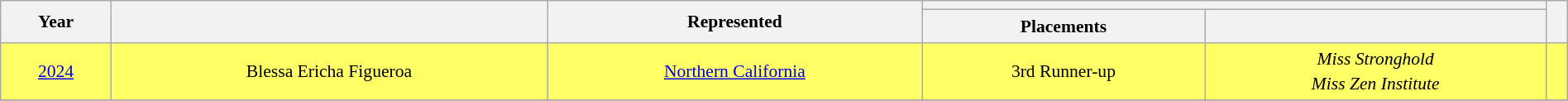<table class="wikitable" style="text-align:center; line-height:20px; font-size:90%; width:100%;">
<tr>
<th rowspan="2">Year</th>
<th rowspan="2"></th>
<th rowspan="2">Represented</th>
<th colspan="2"></th>
<th rowspan="2"></th>
</tr>
<tr>
<th>Placements</th>
<th></th>
</tr>
<tr style="background-color:#FFFF66">
<td><a href='#'>2024</a></td>
<td>Blessa Ericha Figueroa</td>
<td><a href='#'>Northern California</a></td>
<td>3rd Runner-up</td>
<td><em>Miss Stronghold</em><br><em>Miss Zen Institute</em></td>
<td></td>
</tr>
<tr>
</tr>
</table>
